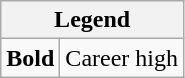<table class="wikitable mw-collapsible mw-collapsed">
<tr>
<th colspan="2">Legend</th>
</tr>
<tr>
<td><strong>Bold</strong></td>
<td>Career high</td>
</tr>
</table>
